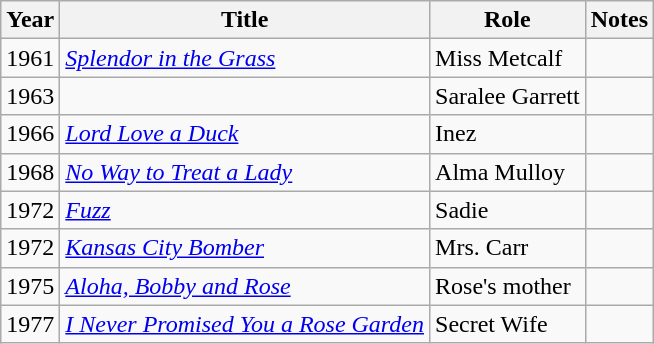<table class="wikitable sortable">
<tr>
<th>Year</th>
<th>Title</th>
<th>Role</th>
<th class="unsortable">Notes</th>
</tr>
<tr>
<td>1961</td>
<td><em><a href='#'>Splendor in the Grass</a></em></td>
<td>Miss Metcalf</td>
<td></td>
</tr>
<tr>
<td>1963</td>
<td><em></em></td>
<td>Saralee Garrett</td>
<td></td>
</tr>
<tr>
<td>1966</td>
<td><em><a href='#'>Lord Love a Duck</a></em></td>
<td>Inez</td>
<td></td>
</tr>
<tr>
<td>1968</td>
<td><em><a href='#'>No Way to Treat a Lady</a></em></td>
<td>Alma Mulloy</td>
<td></td>
</tr>
<tr>
<td>1972</td>
<td><em><a href='#'>Fuzz</a></em></td>
<td>Sadie</td>
<td></td>
</tr>
<tr>
<td>1972</td>
<td><em><a href='#'>Kansas City Bomber</a></em></td>
<td>Mrs. Carr</td>
<td></td>
</tr>
<tr>
<td>1975</td>
<td><em><a href='#'>Aloha, Bobby and Rose</a></em></td>
<td>Rose's mother</td>
<td></td>
</tr>
<tr>
<td>1977</td>
<td><em><a href='#'>I Never Promised You a Rose Garden</a></em></td>
<td>Secret Wife</td>
<td></td>
</tr>
</table>
